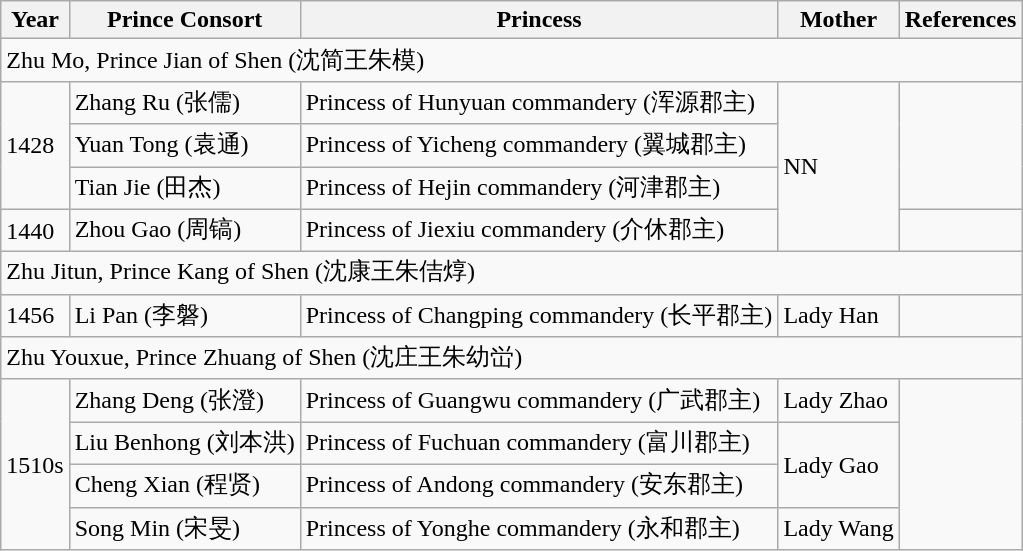<table class="wikitable">
<tr>
<th>Year</th>
<th>Prince Consort</th>
<th>Princess</th>
<th>Mother</th>
<th>References</th>
</tr>
<tr>
<td colspan="5">Zhu Mo, Prince Jian of Shen (沈简王朱模)</td>
</tr>
<tr>
<td rowspan="3">1428</td>
<td>Zhang Ru (张儒)</td>
<td>Princess of Hunyuan commandery (浑源郡主)</td>
<td rowspan="4">NN</td>
<td rowspan="3"></td>
</tr>
<tr>
<td>Yuan Tong (袁通)</td>
<td>Princess of Yicheng commandery (翼城郡主)</td>
</tr>
<tr>
<td>Tian Jie (田杰)</td>
<td>Princess of Hejin commandery (河津郡主)</td>
</tr>
<tr>
<td>1440</td>
<td>Zhou Gao (周镐)</td>
<td>Princess of Jiexiu commandery (介休郡主)</td>
<td></td>
</tr>
<tr>
<td colspan="5">Zhu Jitun, Prince Kang of Shen (沈康王朱佶焞)</td>
</tr>
<tr>
<td>1456</td>
<td>Li Pan (李磐)</td>
<td>Princess of Changping commandery (长平郡主)</td>
<td>Lady Han</td>
<td></td>
</tr>
<tr>
<td colspan="5">Zhu Youxue, Prince Zhuang of Shen (沈庄王朱幼峃)</td>
</tr>
<tr>
<td rowspan="4">1510s</td>
<td>Zhang Deng (张澄)</td>
<td>Princess of Guangwu commandery (广武郡主)</td>
<td>Lady Zhao</td>
<td rowspan="4"></td>
</tr>
<tr>
<td>Liu Benhong (刘本洪)</td>
<td>Princess of Fuchuan commandery (富川郡主)</td>
<td rowspan="2">Lady Gao</td>
</tr>
<tr>
<td>Cheng Xian (程贤)</td>
<td>Princess of Andong commandery (安东郡主)</td>
</tr>
<tr>
<td>Song Min (宋旻)</td>
<td>Princess of Yonghe commandery (永和郡主)</td>
<td>Lady Wang</td>
</tr>
</table>
